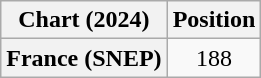<table class="wikitable plainrowheaders" style="text-align:center">
<tr>
<th scope="col">Chart (2024)</th>
<th scope="col">Position</th>
</tr>
<tr>
<th scope="row">France (SNEP)</th>
<td>188</td>
</tr>
</table>
